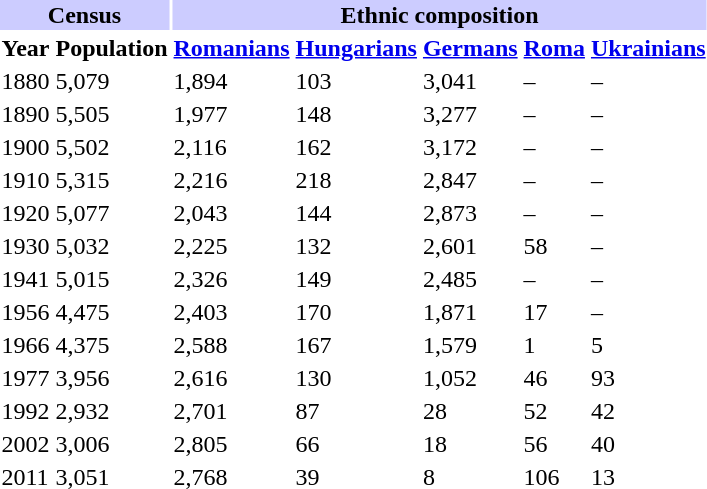<table class="toccolours">
<tr>
<th align="center" colspan="2" style="background:#ccccff;">Census</th>
<th align="center" colspan="5" style="background:#ccccff;">Ethnic composition</th>
</tr>
<tr>
<th>Year</th>
<th>Population</th>
<th><a href='#'>Romanians</a></th>
<th><a href='#'>Hungarians</a></th>
<th><a href='#'>Germans</a></th>
<th><a href='#'>Roma</a></th>
<th><a href='#'>Ukrainians</a></th>
</tr>
<tr>
<td>1880</td>
<td>5,079</td>
<td>1,894</td>
<td>103</td>
<td>3,041</td>
<td>–</td>
<td>–</td>
</tr>
<tr>
<td>1890</td>
<td>5,505</td>
<td>1,977</td>
<td>148</td>
<td>3,277</td>
<td>–</td>
<td>–</td>
</tr>
<tr>
<td>1900</td>
<td>5,502</td>
<td>2,116</td>
<td>162</td>
<td>3,172</td>
<td>–</td>
<td>–</td>
</tr>
<tr>
<td>1910</td>
<td>5,315</td>
<td>2,216</td>
<td>218</td>
<td>2,847</td>
<td>–</td>
<td>–</td>
</tr>
<tr>
<td>1920</td>
<td>5,077</td>
<td>2,043</td>
<td>144</td>
<td>2,873</td>
<td>–</td>
<td>–</td>
</tr>
<tr>
<td>1930</td>
<td>5,032</td>
<td>2,225</td>
<td>132</td>
<td>2,601</td>
<td>58</td>
<td>–</td>
</tr>
<tr>
<td>1941</td>
<td>5,015</td>
<td>2,326</td>
<td>149</td>
<td>2,485</td>
<td>–</td>
<td>–</td>
</tr>
<tr>
<td>1956</td>
<td>4,475</td>
<td>2,403</td>
<td>170</td>
<td>1,871</td>
<td>17</td>
<td>–</td>
</tr>
<tr>
<td>1966</td>
<td>4,375</td>
<td>2,588</td>
<td>167</td>
<td>1,579</td>
<td>1</td>
<td>5</td>
</tr>
<tr>
<td>1977</td>
<td>3,956</td>
<td>2,616</td>
<td>130</td>
<td>1,052</td>
<td>46</td>
<td>93</td>
</tr>
<tr>
<td>1992</td>
<td>2,932</td>
<td>2,701</td>
<td>87</td>
<td>28</td>
<td>52</td>
<td>42</td>
</tr>
<tr>
<td>2002</td>
<td>3,006</td>
<td>2,805</td>
<td>66</td>
<td>18</td>
<td>56</td>
<td>40</td>
</tr>
<tr>
<td>2011</td>
<td>3,051</td>
<td>2,768</td>
<td>39</td>
<td>8</td>
<td>106</td>
<td>13</td>
</tr>
</table>
